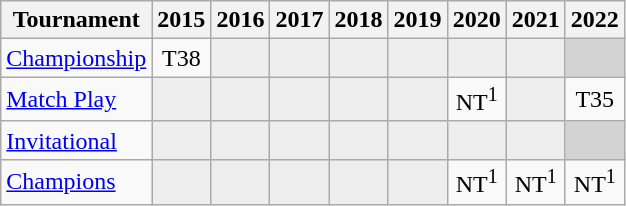<table class="wikitable" style="text-align:center;">
<tr>
<th>Tournament</th>
<th>2015</th>
<th>2016</th>
<th>2017</th>
<th>2018</th>
<th>2019</th>
<th>2020</th>
<th>2021</th>
<th>2022</th>
</tr>
<tr>
<td align="left"><a href='#'>Championship</a></td>
<td>T38</td>
<td style="background:#eeeeee;"></td>
<td style="background:#eeeeee;"></td>
<td style="background:#eeeeee;"></td>
<td style="background:#eeeeee;"></td>
<td style="background:#eeeeee;"></td>
<td style="background:#eeeeee;"></td>
<td colspan=1 style="background:#D3D3D3;"></td>
</tr>
<tr>
<td align="left"><a href='#'>Match Play</a></td>
<td style="background:#eeeeee;"></td>
<td style="background:#eeeeee;"></td>
<td style="background:#eeeeee;"></td>
<td style="background:#eeeeee;"></td>
<td style="background:#eeeeee;"></td>
<td>NT<sup>1</sup></td>
<td style="background:#eeeeee;"></td>
<td>T35</td>
</tr>
<tr>
<td align="left"><a href='#'>Invitational</a></td>
<td style="background:#eeeeee;"></td>
<td style="background:#eeeeee;"></td>
<td style="background:#eeeeee;"></td>
<td style="background:#eeeeee;"></td>
<td style="background:#eeeeee;"></td>
<td style="background:#eeeeee;"></td>
<td style="background:#eeeeee;"></td>
<td colspan=1 style="background:#D3D3D3;"></td>
</tr>
<tr>
<td align="left"><a href='#'>Champions</a></td>
<td style="background:#eeeeee;"></td>
<td style="background:#eeeeee;"></td>
<td style="background:#eeeeee;"></td>
<td style="background:#eeeeee;"></td>
<td style="background:#eeeeee;"></td>
<td>NT<sup>1</sup></td>
<td>NT<sup>1</sup></td>
<td>NT<sup>1</sup></td>
</tr>
</table>
